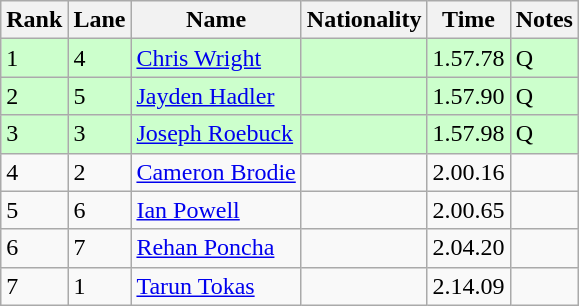<table class="wikitable">
<tr>
<th>Rank</th>
<th>Lane</th>
<th>Name</th>
<th>Nationality</th>
<th>Time</th>
<th>Notes</th>
</tr>
<tr>
<td style="background:#cfc;">1</td>
<td style="background:#cfc;">4</td>
<td style="background:#cfc;"><a href='#'>Chris Wright</a></td>
<td style="background:#cfc;"></td>
<td style="background:#cfc;">1.57.78</td>
<td style="background:#cfc;">Q</td>
</tr>
<tr>
<td style="background:#cfc;">2</td>
<td style="background:#cfc;">5</td>
<td style="background:#cfc;"><a href='#'>Jayden Hadler</a></td>
<td style="background:#cfc;"></td>
<td style="background:#cfc;">1.57.90</td>
<td style="background:#cfc;">Q</td>
</tr>
<tr>
<td style="background:#cfc;">3</td>
<td style="background:#cfc;">3</td>
<td style="background:#cfc;"><a href='#'>Joseph Roebuck</a></td>
<td style="background:#cfc;"></td>
<td style="background:#cfc;">1.57.98</td>
<td style="background:#cfc;">Q</td>
</tr>
<tr>
<td>4</td>
<td>2</td>
<td><a href='#'>Cameron Brodie</a></td>
<td></td>
<td>2.00.16</td>
<td></td>
</tr>
<tr>
<td>5</td>
<td>6</td>
<td><a href='#'>Ian Powell</a></td>
<td></td>
<td>2.00.65</td>
<td></td>
</tr>
<tr>
<td>6</td>
<td>7</td>
<td><a href='#'>Rehan Poncha</a></td>
<td></td>
<td>2.04.20</td>
<td></td>
</tr>
<tr>
<td>7</td>
<td>1</td>
<td><a href='#'>Tarun Tokas</a></td>
<td></td>
<td>2.14.09</td>
<td></td>
</tr>
</table>
